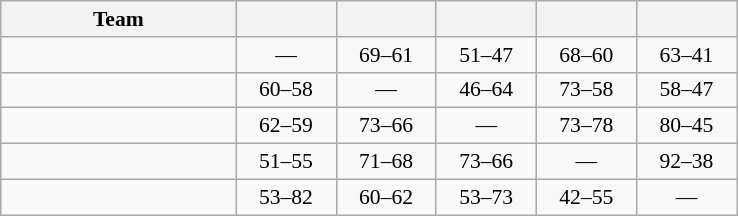<table class=wikitable style="font-size:90%">
<tr>
<th width=150 bgcolor=#F0F0F0 align=left>Team</th>
<th width=60></th>
<th width=60></th>
<th width=60></th>
<th width=60></th>
<th width=60></th>
</tr>
<tr align=center>
<td align=left></td>
<td> —</td>
<td>69–61</td>
<td>51–47</td>
<td>68–60</td>
<td>63–41</td>
</tr>
<tr align=center>
<td align=left></td>
<td>60–58</td>
<td> —</td>
<td>46–64</td>
<td>73–58</td>
<td>58–47</td>
</tr>
<tr align=center>
<td align=left></td>
<td>62–59</td>
<td>73–66</td>
<td> —</td>
<td>73–78</td>
<td>80–45</td>
</tr>
<tr align=center>
<td align=left></td>
<td>51–55</td>
<td>71–68</td>
<td>73–66</td>
<td>—</td>
<td>92–38</td>
</tr>
<tr align=center>
<td align=left></td>
<td>53–82</td>
<td>60–62</td>
<td>53–73</td>
<td>42–55</td>
<td>—</td>
</tr>
</table>
